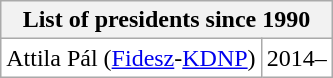<table class="wikitable"  style="float:left; margin-left:1em;">
<tr ">
<th colspan="2">List of presidents since 1990</th>
</tr>
<tr --- bgcolor="#FFFFFF">
<td>Attila Pál (<a href='#'>Fidesz</a>-<a href='#'>KDNP</a>)</td>
<td>2014–</td>
</tr>
</table>
